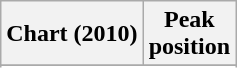<table class="wikitable sortable plainrowheaders">
<tr>
<th scope="col">Chart (2010)</th>
<th scope="col">Peak<br>position</th>
</tr>
<tr>
</tr>
<tr>
</tr>
<tr>
</tr>
<tr>
</tr>
</table>
